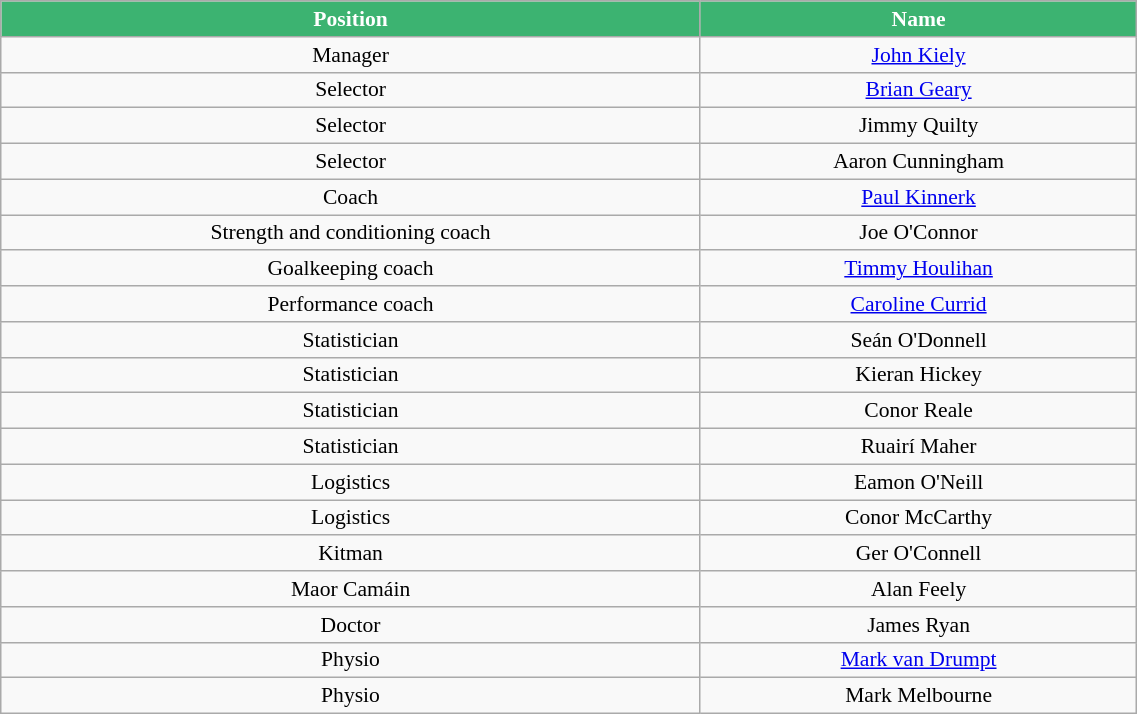<table class="wikitable" style="text-align:center; font-size:90%; width:60%;">
<tr>
<th style="background:#3CB371;color:white; width=550px;">Position</th>
<th style="background:#3CB371;color:white; width=300px;">Name</th>
</tr>
<tr>
<td>Manager</td>
<td><a href='#'>John Kiely</a></td>
</tr>
<tr>
<td>Selector</td>
<td><a href='#'>Brian Geary</a></td>
</tr>
<tr>
<td>Selector</td>
<td>Jimmy Quilty</td>
</tr>
<tr>
<td>Selector</td>
<td>Aaron Cunningham</td>
</tr>
<tr>
<td>Coach</td>
<td><a href='#'>Paul Kinnerk</a></td>
</tr>
<tr>
<td>Strength and conditioning coach</td>
<td>Joe O'Connor</td>
</tr>
<tr>
<td>Goalkeeping coach</td>
<td><a href='#'>Timmy Houlihan</a></td>
</tr>
<tr>
<td>Performance coach</td>
<td><a href='#'>Caroline Currid</a></td>
</tr>
<tr>
<td>Statistician</td>
<td>Seán O'Donnell</td>
</tr>
<tr>
<td>Statistician</td>
<td>Kieran Hickey</td>
</tr>
<tr>
<td>Statistician</td>
<td>Conor Reale</td>
</tr>
<tr>
<td>Statistician</td>
<td>Ruairí Maher</td>
</tr>
<tr>
<td>Logistics</td>
<td>Eamon O'Neill</td>
</tr>
<tr>
<td>Logistics</td>
<td>Conor McCarthy</td>
</tr>
<tr>
<td>Kitman</td>
<td>Ger O'Connell</td>
</tr>
<tr>
<td>Maor Camáin</td>
<td>Alan Feely</td>
</tr>
<tr>
<td>Doctor</td>
<td>James Ryan</td>
</tr>
<tr>
<td>Physio</td>
<td><a href='#'>Mark van Drumpt</a></td>
</tr>
<tr>
<td>Physio</td>
<td>Mark Melbourne</td>
</tr>
</table>
